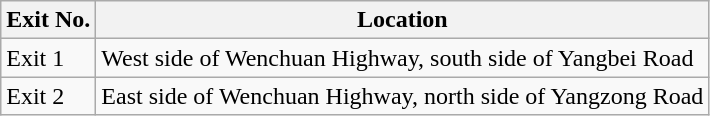<table class="wikitable">
<tr>
<th>Exit No.</th>
<th>Location</th>
</tr>
<tr>
<td>Exit 1</td>
<td>West side of Wenchuan Highway, south side of Yangbei Road</td>
</tr>
<tr>
<td>Exit 2</td>
<td>East side of Wenchuan Highway, north side of Yangzong Road</td>
</tr>
</table>
